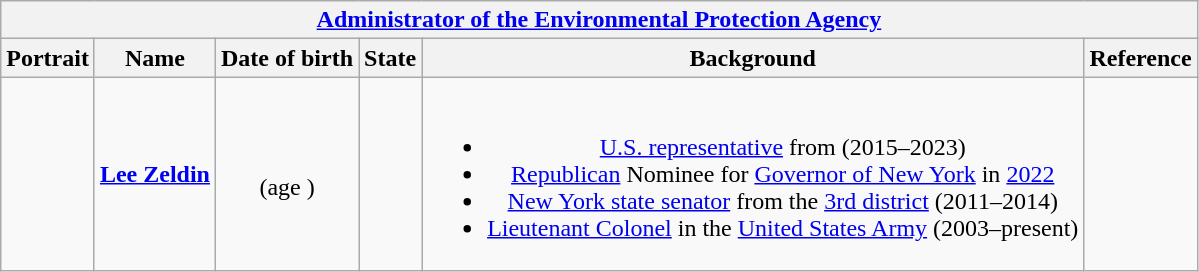<table class="wikitable collapsible" style="text-align:center;">
<tr>
<th colspan="6"><a href='#'>Administrator of the Environmental Protection Agency</a></th>
</tr>
<tr>
<th>Portrait</th>
<th>Name</th>
<th>Date of birth</th>
<th>State</th>
<th>Background</th>
<th>Reference</th>
</tr>
<tr>
<td></td>
<td><strong><a href='#'>Lee Zeldin</a></strong></td>
<td><br>(age )</td>
<td></td>
<td><br><ul><li><a href='#'>U.S. representative</a> from  (2015–2023)</li><li><a href='#'>Republican</a> Nominee for <a href='#'>Governor of New York</a> in <a href='#'>2022</a></li><li><a href='#'>New York state senator</a> from the <a href='#'>3rd district</a> (2011–2014)</li><li><a href='#'>Lieutenant Colonel</a> in the <a href='#'>United States Army</a> (2003–present)</li></ul></td>
<td></td>
</tr>
</table>
